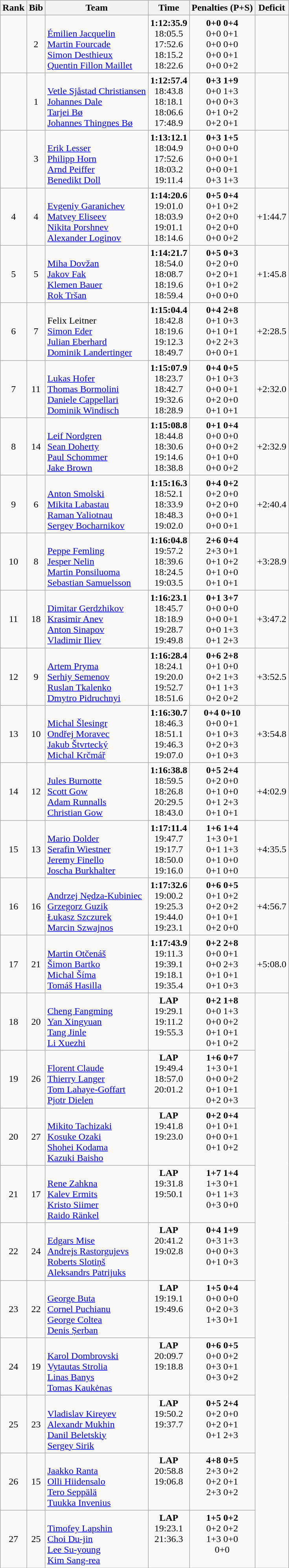<table class="wikitable sortable" style="text-align:center">
<tr>
<th>Rank</th>
<th>Bib</th>
<th>Team</th>
<th>Time</th>
<th>Penalties (P+S)</th>
<th>Deficit</th>
</tr>
<tr>
<td></td>
<td>2</td>
<td align=left><br><a href='#'>Émilien Jacquelin</a><br><a href='#'>Martin Fourcade</a><br><a href='#'>Simon Desthieux</a><br><a href='#'>Quentin Fillon Maillet</a></td>
<td><strong>1:12:35.9</strong><br>18:05.5<br>17:52.6<br>18:15.2<br>18:22.6</td>
<td><strong>0+0 0+4</strong><br>0+0 0+1<br>0+0 0+0<br>0+0 0+1<br>0+0 0+2</td>
<td></td>
</tr>
<tr>
<td></td>
<td>1</td>
<td align=left><br><a href='#'>Vetle Sjåstad Christiansen</a><br><a href='#'>Johannes Dale</a><br><a href='#'>Tarjei Bø</a><br><a href='#'>Johannes Thingnes Bø</a></td>
<td><strong>1:12:57.4</strong><br>18:43.8<br>18:18.1<br>18:06.6<br>17:48.9</td>
<td><strong>0+3 1+9</strong><br>0+0 1+3<br>0+0 0+3<br>0+1 0+2<br>0+2 0+1</td>
<td></td>
</tr>
<tr>
<td></td>
<td>3</td>
<td align=left><br><a href='#'>Erik Lesser</a><br><a href='#'>Philipp Horn</a><br><a href='#'>Arnd Peiffer</a><br><a href='#'>Benedikt Doll</a></td>
<td><strong>1:13:12.1</strong><br>18:04.9<br>17:52.6<br>18:03.2<br>19:11.4</td>
<td><strong>0+3 1+5</strong><br>0+0 0+0<br>0+0 0+1<br>0+0 0+1<br>0+3 1+3</td>
<td></td>
</tr>
<tr>
<td>4</td>
<td>4</td>
<td align=left><br><a href='#'>Evgeniy Garanichev</a><br><a href='#'>Matvey Eliseev</a><br><a href='#'>Nikita Porshnev</a><br><a href='#'>Alexander Loginov</a></td>
<td><strong>1:14:20.6</strong><br>19:01.0<br>18:03.9<br>19:01.1<br>18:14.6</td>
<td><strong>0+5 0+4</strong><br>0+1 0+2<br>0+2 0+0<br>0+2 0+0<br>0+0 0+2</td>
<td>+1:44.7</td>
</tr>
<tr>
<td>5</td>
<td>5</td>
<td align=left><br><a href='#'>Miha Dovžan</a><br><a href='#'>Jakov Fak</a><br><a href='#'>Klemen Bauer</a><br><a href='#'>Rok Tršan</a></td>
<td><strong>1:14:21.7</strong><br>18:54.0<br>18:08.7<br>18:19.6<br>18:59.4</td>
<td><strong>0+5 0+3</strong><br>0+2 0+0<br>0+2 0+1<br>0+1 0+2<br>0+0 0+0</td>
<td>+1:45.8</td>
</tr>
<tr>
<td>6</td>
<td>7</td>
<td align=left><br>Felix Leitner<br><a href='#'>Simon Eder</a><br><a href='#'>Julian Eberhard</a><br><a href='#'>Dominik Landertinger</a></td>
<td><strong>1:15:04.4</strong><br>18:42.8<br>18:19.6<br>19:12.3<br>18:49.7</td>
<td><strong>0+4 2+8</strong><br>0+1 0+3<br>0+1 0+1<br>0+2 2+3<br>0+0 0+1</td>
<td>+2:28.5</td>
</tr>
<tr>
<td>7</td>
<td>11</td>
<td align=left><br><a href='#'>Lukas Hofer</a><br><a href='#'>Thomas Bormolini</a><br><a href='#'>Daniele Cappellari</a><br><a href='#'>Dominik Windisch</a></td>
<td><strong>1:15:07.9</strong><br>18:23.7<br>18:42.7<br>19:32.6<br>18:28.9</td>
<td><strong>0+4 0+5</strong><br>0+1 0+3<br>0+0 0+1<br>0+2 0+0<br>0+1 0+1</td>
<td>+2:32.0</td>
</tr>
<tr>
<td>8</td>
<td>14</td>
<td align=left><br><a href='#'>Leif Nordgren</a><br><a href='#'>Sean Doherty</a><br><a href='#'>Paul Schommer</a><br><a href='#'>Jake Brown</a></td>
<td><strong>1:15:08.8</strong><br>18:44.8<br>18:30.6<br>19:14.6<br>18:38.8</td>
<td><strong>0+1 0+4</strong><br>0+0 0+0<br>0+0 0+2<br>0+1 0+0<br>0+0 0+2</td>
<td>+2:32.9</td>
</tr>
<tr>
<td>9</td>
<td>6</td>
<td align=left><br><a href='#'>Anton Smolski</a><br><a href='#'>Mikita Labastau</a><br><a href='#'>Raman Yaliotnau</a><br><a href='#'>Sergey Bocharnikov</a></td>
<td><strong>1:15:16.3</strong><br>18:52.1<br>18:33.9<br>18:48.3<br>19:02.0</td>
<td><strong>0+4 0+2</strong><br>0+2 0+0<br>0+2 0+0<br>0+0 0+1<br>0+0 0+1</td>
<td>+2:40.4</td>
</tr>
<tr>
<td>10</td>
<td>8</td>
<td align=left><br><a href='#'>Peppe Femling</a><br><a href='#'>Jesper Nelin</a><br><a href='#'>Martin Ponsiluoma</a><br><a href='#'>Sebastian Samuelsson</a></td>
<td><strong>1:16:04.8</strong><br>19:57.2<br>18:39.6<br>18:24.5<br>19:03.5</td>
<td><strong>2+6 0+4</strong><br>2+3 0+1<br>0+1 0+2<br>0+1 0+0<br>0+1 0+1</td>
<td>+3:28.9</td>
</tr>
<tr>
<td>11</td>
<td>18</td>
<td align=left><br><a href='#'>Dimitar Gerdzhikov</a><br><a href='#'>Krasimir Anev</a><br><a href='#'>Anton Sinapov</a><br><a href='#'>Vladimir Iliev</a></td>
<td><strong>1:16:23.1</strong><br>18:45.7<br>18:18.9<br>19:28.7<br>19:49.8</td>
<td><strong>0+1 3+7</strong><br>0+0 0+0<br>0+0 0+1<br>0+0 1+3<br>0+1 2+3</td>
<td>+3:47.2</td>
</tr>
<tr>
<td>12</td>
<td>9</td>
<td align=left><br><a href='#'>Artem Pryma</a><br><a href='#'>Serhiy Semenov</a><br><a href='#'>Ruslan Tkalenko</a><br><a href='#'>Dmytro Pidruchnyi</a></td>
<td><strong>1:16:28.4</strong><br>18:24.1<br>19:20.0<br>19:52.7<br>18:51.6</td>
<td><strong>0+6 2+8</strong><br>0+1 0+0<br>0+2 1+3<br>0+1 1+3<br>0+2 0+2</td>
<td>+3:52.5</td>
</tr>
<tr>
<td>13</td>
<td>10</td>
<td align=left><br><a href='#'>Michal Šlesingr</a><br><a href='#'>Ondřej Moravec</a><br><a href='#'>Jakub Štvrtecký</a><br><a href='#'>Michal Krčmář</a></td>
<td><strong>1:16:30.7</strong><br>18:46.3<br>18:51.1<br>19:46.3<br>19:07.0</td>
<td><strong>0+4 0+10</strong><br>0+0 0+1<br>0+1 0+3<br>0+2 0+3<br>0+1 0+3</td>
<td>+3:54.8</td>
</tr>
<tr>
<td>14</td>
<td>12</td>
<td align=left><br><a href='#'>Jules Burnotte</a><br><a href='#'>Scott Gow</a><br><a href='#'>Adam Runnalls</a><br><a href='#'>Christian Gow</a></td>
<td><strong>1:16:38.8</strong><br>18:59.5<br>18:26.8<br>20:29.5<br>18:43.0</td>
<td><strong>0+5 2+4</strong><br>0+2 0+0<br>0+1 0+0<br>0+1 2+3<br>0+1 0+1</td>
<td>+4:02.9</td>
</tr>
<tr>
<td>15</td>
<td>13</td>
<td align=left><br><a href='#'>Mario Dolder</a><br><a href='#'>Serafin Wiestner</a><br><a href='#'>Jeremy Finello</a><br><a href='#'>Joscha Burkhalter</a></td>
<td><strong>1:17:11.4</strong><br>19:47.7<br>19:17.7<br>18:50.0<br>19:16.0</td>
<td><strong>1+6 1+4</strong><br>1+3 0+1<br>0+1 1+3<br>0+1 0+0<br>0+1 0+0</td>
<td>+4:35.5</td>
</tr>
<tr>
<td>16</td>
<td>16</td>
<td align=left><br><a href='#'>Andrzej Nędza-Kubiniec</a><br><a href='#'>Grzegorz Guzik</a><br><a href='#'>Łukasz Szczurek</a><br><a href='#'>Marcin Szwajnos</a></td>
<td><strong>1:17:32.6</strong><br>19:00.2<br>19:25.3<br>19:44.0<br>19:23.1</td>
<td><strong>0+6 0+5</strong><br>0+1 0+2<br>0+2 0+2<br>0+1 0+1<br>0+2 0+0</td>
<td>+4:56.7</td>
</tr>
<tr>
<td>17</td>
<td>21</td>
<td align=left><br><a href='#'>Martin Otčenáš</a><br><a href='#'>Šimon Bartko</a><br><a href='#'>Michal Šíma</a><br><a href='#'>Tomáš Hasilla</a></td>
<td><strong>1:17:43.9</strong><br>19:11.3<br>19:39.1<br>19:18.1<br>19:35.4</td>
<td><strong>0+2 2+8</strong><br>0+0 0+1<br>0+0 2+3<br>0+1 0+1<br>0+1 0+3</td>
<td>+5:08.0</td>
</tr>
<tr>
<td>18</td>
<td>20</td>
<td align=left><br><a href='#'>Cheng Fangming</a><br><a href='#'>Yan Xingyuan</a><br><a href='#'>Tang Jinle</a><br><a href='#'>Li Xuezhi</a></td>
<td valign=top><strong>LAP</strong><br>19:29.1<br>19:11.2<br>19:55.3</td>
<td><strong>0+2 1+8</strong><br>0+0 1+3<br>0+0 0+2<br>0+1 0+1<br>0+1 0+2</td>
<td rowspan=10></td>
</tr>
<tr>
<td>19</td>
<td>26</td>
<td align=left><br><a href='#'>Florent Claude</a><br><a href='#'>Thierry Langer</a><br><a href='#'>Tom Lahaye-Goffart</a><br><a href='#'>Pjotr Dielen</a></td>
<td valign=top><strong>LAP</strong><br>19:49.4<br>18:57.0<br>20:01.2</td>
<td><strong>1+6 0+7</strong><br>1+3 0+1<br>0+0 0+2<br>0+1 0+1<br>0+2 0+3</td>
</tr>
<tr>
<td>20</td>
<td>27</td>
<td align=left><br><a href='#'>Mikito Tachizaki</a><br><a href='#'>Kosuke Ozaki</a><br><a href='#'>Shohei Kodama</a><br><a href='#'>Kazuki Baisho</a></td>
<td valign=top><strong>LAP</strong><br>19:41.8<br>19:23.0</td>
<td valign=top><strong>0+2 0+4</strong><br>0+1 0+1<br>0+0 0+1<br>0+1 0+2</td>
</tr>
<tr>
<td>21</td>
<td>17</td>
<td align=left><br><a href='#'>Rene Zahkna</a><br><a href='#'>Kalev Ermits</a><br><a href='#'>Kristo Siimer</a><br><a href='#'>Raido Ränkel</a></td>
<td valign=top><strong>LAP</strong><br>19:31.8<br>19:50.1</td>
<td valign=top><strong>1+7 1+4</strong><br>1+3 0+1<br>0+1 1+3<br>0+3 0+0</td>
</tr>
<tr>
<td>22</td>
<td>24</td>
<td align=left><br><a href='#'>Edgars Mise</a><br><a href='#'>Andrejs Rastorgujevs</a><br><a href='#'>Roberts Slotiņš</a><br><a href='#'>Aleksandrs Patrijuks</a></td>
<td valign=top><strong>LAP</strong><br>20:41.2<br>19:02.8</td>
<td valign=top><strong>0+4 1+9</strong><br>0+3 1+3<br>0+0 0+3<br>0+1 0+3</td>
</tr>
<tr>
<td>23</td>
<td>22</td>
<td align=left><br><a href='#'>George Buta</a><br><a href='#'>Cornel Puchianu</a><br><a href='#'>George Coltea</a><br><a href='#'>Denis Șerban</a></td>
<td valign=top><strong>LAP</strong><br>19:19.1<br>19:49.6</td>
<td valign=top><strong>1+5 0+4</strong><br>0+0 0+0<br>0+2 0+3<br>1+3 0+1</td>
</tr>
<tr>
<td>24</td>
<td>19</td>
<td align=left><br><a href='#'>Karol Dombrovski</a><br><a href='#'>Vytautas Strolia</a><br><a href='#'>Linas Banys</a><br><a href='#'>Tomas Kaukėnas</a></td>
<td valign=top><strong>LAP</strong><br>20:09.7<br>19:18.8</td>
<td valign=top><strong>0+6 0+5</strong><br>0+0 0+2<br>0+3 0+1<br>0+3 0+2</td>
</tr>
<tr>
<td>25</td>
<td>23</td>
<td align=left><br><a href='#'>Vladislav Kireyev</a><br><a href='#'>Alexandr Mukhin</a><br><a href='#'>Danil Beletskiy</a><br><a href='#'>Sergey Sirik</a></td>
<td valign=top><strong>LAP</strong><br>19:50.2<br>19:37.7</td>
<td valign=top><strong>0+5 2+4</strong><br>0+2 0+0<br>0+2 0+1<br>0+1 2+3</td>
</tr>
<tr>
<td>26</td>
<td>15</td>
<td align=left><br><a href='#'>Jaakko Ranta</a><br><a href='#'>Olli Hiidensalo</a><br><a href='#'>Tero Seppälä</a><br><a href='#'>Tuukka Invenius</a></td>
<td valign=top><strong>LAP</strong><br>20:58.8<br>19:06.8</td>
<td valign=top><strong>4+8 0+5</strong><br>2+3 0+2<br>0+2 0+1<br>2+3 0+2</td>
</tr>
<tr>
<td>27</td>
<td>25</td>
<td align=left><br><a href='#'>Timofey Lapshin</a><br><a href='#'>Choi Du-jin</a><br><a href='#'>Lee Su-young</a><br><a href='#'>Kim Sang-rea</a></td>
<td valign=top><strong>LAP</strong><br>19:23.1<br>21:36.3</td>
<td valign=top><strong>1+5 0+2</strong><br>0+2 0+2<br>1+3 0+0<br>0+0</td>
</tr>
</table>
